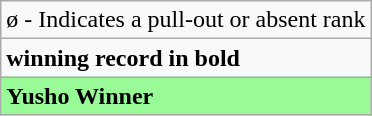<table class="wikitable">
<tr>
<td>ø - Indicates a pull-out or absent rank</td>
</tr>
<tr>
<td><strong>winning record in bold</strong></td>
</tr>
<tr>
<td style="background: PaleGreen;"><strong>Yusho Winner</strong></td>
</tr>
</table>
